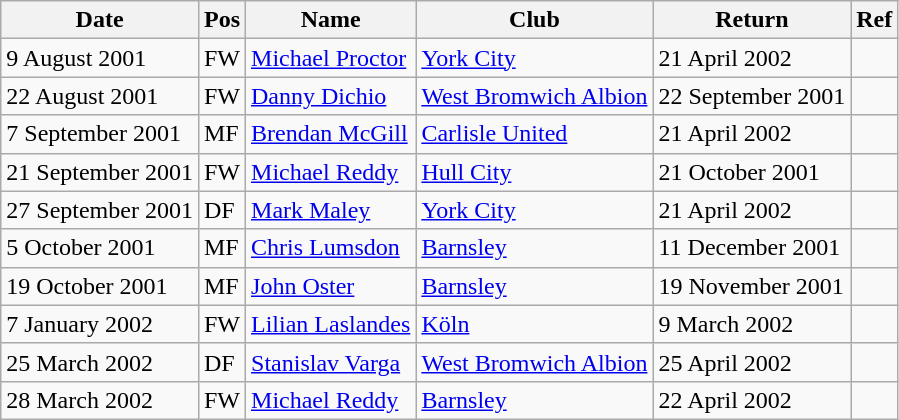<table class="wikitable" style="text-align: left">
<tr>
<th>Date</th>
<th>Pos</th>
<th>Name</th>
<th>Club</th>
<th>Return</th>
<th>Ref</th>
</tr>
<tr>
<td>9 August 2001</td>
<td>FW</td>
<td> <a href='#'>Michael Proctor</a></td>
<td><a href='#'>York City</a></td>
<td>21 April 2002</td>
<td></td>
</tr>
<tr>
<td>22 August 2001</td>
<td>FW</td>
<td> <a href='#'>Danny Dichio</a></td>
<td><a href='#'>West Bromwich Albion</a></td>
<td>22 September 2001</td>
<td style="text-align: center"></td>
</tr>
<tr>
<td>7 September 2001</td>
<td>MF</td>
<td> <a href='#'>Brendan McGill</a></td>
<td><a href='#'>Carlisle United</a></td>
<td>21 April 2002</td>
<td></td>
</tr>
<tr>
<td>21 September 2001</td>
<td>FW</td>
<td> <a href='#'>Michael Reddy</a></td>
<td><a href='#'>Hull City</a></td>
<td>21 October 2001</td>
<td style="text-align: center"></td>
</tr>
<tr>
<td>27 September 2001</td>
<td>DF</td>
<td> <a href='#'>Mark Maley</a></td>
<td><a href='#'>York City</a></td>
<td>21 April 2002</td>
<td style="text-align: center"></td>
</tr>
<tr>
<td>5 October 2001</td>
<td>MF</td>
<td> <a href='#'>Chris Lumsdon</a></td>
<td><a href='#'>Barnsley</a></td>
<td>11 December 2001</td>
<td></td>
</tr>
<tr>
<td>19 October 2001</td>
<td>MF</td>
<td> <a href='#'>John Oster</a></td>
<td><a href='#'>Barnsley</a></td>
<td>19 November 2001</td>
<td></td>
</tr>
<tr>
<td>7 January 2002</td>
<td>FW</td>
<td> <a href='#'>Lilian Laslandes</a></td>
<td><a href='#'>Köln</a></td>
<td>9 March 2002</td>
<td></td>
</tr>
<tr>
<td>25 March 2002</td>
<td>DF</td>
<td> <a href='#'>Stanislav Varga</a></td>
<td><a href='#'>West Bromwich Albion</a></td>
<td>25 April 2002</td>
<td></td>
</tr>
<tr>
<td>28 March 2002</td>
<td>FW</td>
<td> <a href='#'>Michael Reddy</a></td>
<td><a href='#'>Barnsley</a></td>
<td>22 April 2002</td>
<td></td>
</tr>
</table>
